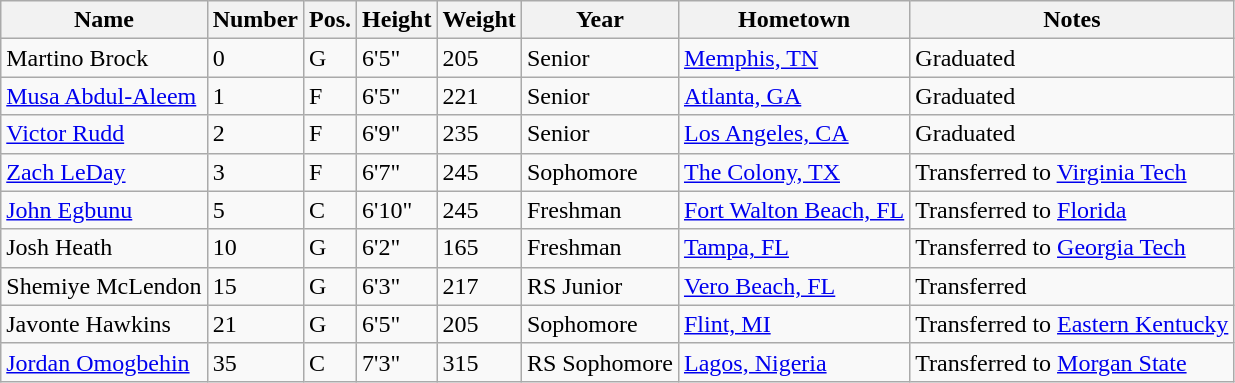<table class="wikitable sortable" border="1">
<tr>
<th>Name</th>
<th>Number</th>
<th>Pos.</th>
<th>Height</th>
<th>Weight</th>
<th>Year</th>
<th>Hometown</th>
<th class="unsortable">Notes</th>
</tr>
<tr>
<td>Martino Brock</td>
<td>0</td>
<td>G</td>
<td>6'5"</td>
<td>205</td>
<td>Senior</td>
<td><a href='#'>Memphis, TN</a></td>
<td>Graduated</td>
</tr>
<tr>
<td><a href='#'>Musa Abdul-Aleem</a></td>
<td>1</td>
<td>F</td>
<td>6'5"</td>
<td>221</td>
<td>Senior</td>
<td><a href='#'>Atlanta, GA</a></td>
<td>Graduated</td>
</tr>
<tr>
<td><a href='#'>Victor Rudd</a></td>
<td>2</td>
<td>F</td>
<td>6'9"</td>
<td>235</td>
<td>Senior</td>
<td><a href='#'>Los Angeles, CA</a></td>
<td>Graduated</td>
</tr>
<tr>
<td><a href='#'>Zach LeDay</a></td>
<td>3</td>
<td>F</td>
<td>6'7"</td>
<td>245</td>
<td>Sophomore</td>
<td><a href='#'>The Colony, TX</a></td>
<td>Transferred to <a href='#'>Virginia Tech</a></td>
</tr>
<tr>
<td><a href='#'>John Egbunu</a></td>
<td>5</td>
<td>C</td>
<td>6'10"</td>
<td>245</td>
<td>Freshman</td>
<td><a href='#'>Fort Walton Beach, FL</a></td>
<td>Transferred to <a href='#'>Florida</a></td>
</tr>
<tr>
<td>Josh Heath</td>
<td>10</td>
<td>G</td>
<td>6'2"</td>
<td>165</td>
<td>Freshman</td>
<td><a href='#'>Tampa, FL</a></td>
<td>Transferred to <a href='#'>Georgia Tech</a></td>
</tr>
<tr>
<td>Shemiye McLendon</td>
<td>15</td>
<td>G</td>
<td>6'3"</td>
<td>217</td>
<td>RS Junior</td>
<td><a href='#'>Vero Beach, FL</a></td>
<td>Transferred</td>
</tr>
<tr>
<td>Javonte Hawkins</td>
<td>21</td>
<td>G</td>
<td>6'5"</td>
<td>205</td>
<td>Sophomore</td>
<td><a href='#'>Flint, MI</a></td>
<td>Transferred to <a href='#'>Eastern Kentucky</a></td>
</tr>
<tr>
<td><a href='#'>Jordan Omogbehin</a></td>
<td>35</td>
<td>C</td>
<td>7'3"</td>
<td>315</td>
<td>RS Sophomore</td>
<td><a href='#'>Lagos, Nigeria</a></td>
<td>Transferred to <a href='#'>Morgan State</a></td>
</tr>
</table>
